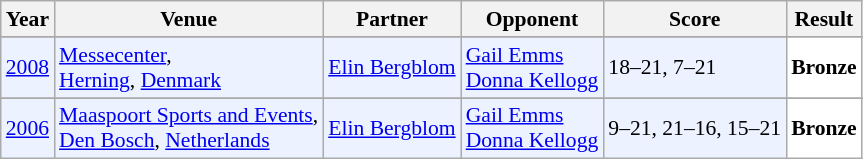<table class="sortable wikitable" style="font-size: 90%;">
<tr>
<th>Year</th>
<th>Venue</th>
<th>Partner</th>
<th>Opponent</th>
<th>Score</th>
<th>Result</th>
</tr>
<tr>
</tr>
<tr style="background:#ECF2FF">
<td align="center"><a href='#'>2008</a></td>
<td align="left"><a href='#'>Messecenter</a>,<br><a href='#'>Herning</a>, <a href='#'>Denmark</a></td>
<td align="left"> <a href='#'>Elin Bergblom</a></td>
<td align="left"> <a href='#'>Gail Emms</a><br> <a href='#'>Donna Kellogg</a></td>
<td align="left">18–21, 7–21</td>
<td style="text-align:left; background:white"> <strong>Bronze</strong></td>
</tr>
<tr>
</tr>
<tr style="background:#ECF2FF">
<td align="center"><a href='#'>2006</a></td>
<td align="left"><a href='#'>Maaspoort Sports and Events</a>,<br><a href='#'>Den Bosch</a>, <a href='#'>Netherlands</a></td>
<td align="left"> <a href='#'>Elin Bergblom</a></td>
<td align="left"> <a href='#'>Gail Emms</a><br> <a href='#'>Donna Kellogg</a></td>
<td align="left">9–21, 21–16, 15–21</td>
<td style="text-align:left; background:white"> <strong>Bronze</strong></td>
</tr>
</table>
